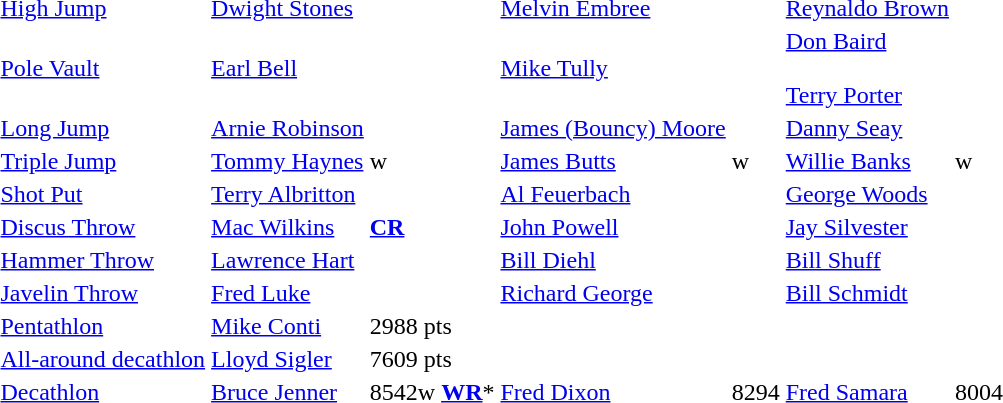<table>
<tr>
<td><a href='#'>High Jump</a></td>
<td><a href='#'>Dwight Stones</a></td>
<td></td>
<td><a href='#'>Melvin Embree</a></td>
<td></td>
<td><a href='#'>Reynaldo Brown</a></td>
<td></td>
</tr>
<tr>
<td><a href='#'>Pole Vault</a></td>
<td><a href='#'>Earl Bell</a></td>
<td></td>
<td><a href='#'>Mike Tully</a></td>
<td></td>
<td><a href='#'>Don Baird</a><br><br><a href='#'>Terry Porter</a></td>
<td><br><br></td>
</tr>
<tr>
<td><a href='#'>Long Jump</a></td>
<td><a href='#'>Arnie Robinson</a></td>
<td></td>
<td><a href='#'>James (Bouncy) Moore</a></td>
<td></td>
<td><a href='#'>Danny Seay</a></td>
<td></td>
</tr>
<tr>
<td><a href='#'>Triple Jump</a></td>
<td><a href='#'>Tommy Haynes</a></td>
<td>w</td>
<td><a href='#'>James Butts</a></td>
<td>w</td>
<td><a href='#'>Willie Banks</a></td>
<td>w</td>
</tr>
<tr>
<td><a href='#'>Shot Put</a></td>
<td><a href='#'>Terry Albritton</a></td>
<td></td>
<td><a href='#'>Al Feuerbach</a></td>
<td></td>
<td><a href='#'>George Woods</a></td>
<td></td>
</tr>
<tr>
<td><a href='#'>Discus Throw</a></td>
<td><a href='#'>Mac Wilkins</a></td>
<td>  <strong><a href='#'>CR</a></strong></td>
<td><a href='#'>John Powell</a></td>
<td></td>
<td><a href='#'>Jay Silvester</a></td>
<td></td>
</tr>
<tr>
<td><a href='#'>Hammer Throw</a></td>
<td><a href='#'>Lawrence Hart</a></td>
<td></td>
<td><a href='#'>Bill Diehl</a></td>
<td></td>
<td><a href='#'>Bill Shuff</a></td>
<td></td>
</tr>
<tr>
<td><a href='#'>Javelin Throw</a></td>
<td><a href='#'>Fred Luke</a></td>
<td></td>
<td><a href='#'>Richard George</a></td>
<td></td>
<td><a href='#'>Bill Schmidt</a></td>
<td></td>
</tr>
<tr>
<td><a href='#'>Pentathlon</a></td>
<td><a href='#'>Mike Conti</a></td>
<td>2988 pts</td>
<td></td>
<td></td>
<td></td>
<td></td>
</tr>
<tr>
<td><a href='#'>All-around decathlon</a></td>
<td><a href='#'>Lloyd Sigler</a></td>
<td>7609 pts</td>
<td></td>
<td></td>
<td></td>
<td></td>
</tr>
<tr>
<td><a href='#'>Decathlon</a></td>
<td><a href='#'>Bruce Jenner</a></td>
<td>8542w <strong><a href='#'>WR</a></strong>*</td>
<td><a href='#'>Fred Dixon</a></td>
<td>8294</td>
<td><a href='#'>Fred Samara</a></td>
<td>8004</td>
</tr>
</table>
